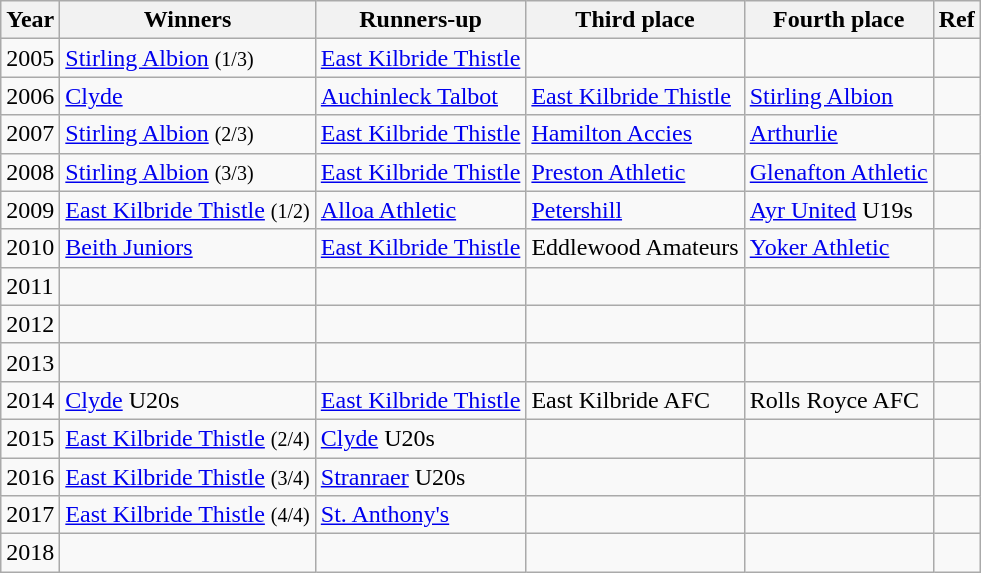<table class="wikitable">
<tr>
<th>Year</th>
<th>Winners</th>
<th>Runners-up</th>
<th>Third place</th>
<th>Fourth place</th>
<th>Ref</th>
</tr>
<tr>
<td>2005</td>
<td><a href='#'>Stirling Albion</a> <small>(1/3)</small></td>
<td><a href='#'>East Kilbride Thistle</a></td>
<td></td>
<td></td>
<td></td>
</tr>
<tr>
<td>2006</td>
<td><a href='#'>Clyde</a></td>
<td><a href='#'>Auchinleck Talbot</a></td>
<td><a href='#'>East Kilbride Thistle</a></td>
<td><a href='#'>Stirling Albion</a></td>
<td></td>
</tr>
<tr>
<td>2007</td>
<td><a href='#'>Stirling Albion</a> <small>(2/3)</small></td>
<td><a href='#'>East Kilbride Thistle</a></td>
<td><a href='#'>Hamilton Accies</a></td>
<td><a href='#'>Arthurlie</a></td>
<td></td>
</tr>
<tr>
<td>2008</td>
<td><a href='#'>Stirling Albion</a> <small>(3/3)</small></td>
<td><a href='#'>East Kilbride Thistle</a></td>
<td><a href='#'>Preston Athletic</a></td>
<td><a href='#'>Glenafton Athletic</a></td>
<td></td>
</tr>
<tr>
<td>2009</td>
<td><a href='#'>East Kilbride Thistle</a> <small>(1/2)</small></td>
<td><a href='#'>Alloa Athletic</a></td>
<td><a href='#'>Petershill</a></td>
<td><a href='#'>Ayr United</a> U19s</td>
<td></td>
</tr>
<tr>
<td>2010</td>
<td><a href='#'>Beith Juniors</a></td>
<td><a href='#'>East Kilbride Thistle</a></td>
<td>Eddlewood Amateurs</td>
<td><a href='#'>Yoker Athletic</a></td>
<td></td>
</tr>
<tr>
<td>2011</td>
<td></td>
<td></td>
<td></td>
<td></td>
<td></td>
</tr>
<tr>
<td>2012</td>
<td></td>
<td></td>
<td></td>
<td></td>
<td></td>
</tr>
<tr>
<td>2013</td>
<td></td>
<td></td>
<td></td>
<td></td>
<td></td>
</tr>
<tr>
<td>2014</td>
<td><a href='#'>Clyde</a> U20s</td>
<td><a href='#'>East Kilbride Thistle</a></td>
<td>East Kilbride AFC</td>
<td>Rolls Royce AFC</td>
<td></td>
</tr>
<tr>
<td>2015</td>
<td><a href='#'>East Kilbride Thistle</a> <small>(2/4)</small></td>
<td><a href='#'>Clyde</a> U20s</td>
<td></td>
<td></td>
<td></td>
</tr>
<tr>
<td>2016</td>
<td><a href='#'>East Kilbride Thistle</a> <small>(3/4)</small></td>
<td><a href='#'>Stranraer</a> U20s</td>
<td></td>
<td></td>
<td></td>
</tr>
<tr>
<td>2017</td>
<td><a href='#'>East Kilbride Thistle</a> <small>(4/4)</small></td>
<td><a href='#'>St. Anthony's</a></td>
<td></td>
<td></td>
<td></td>
</tr>
<tr>
<td>2018</td>
<td></td>
<td></td>
<td></td>
<td></td>
<td></td>
</tr>
</table>
